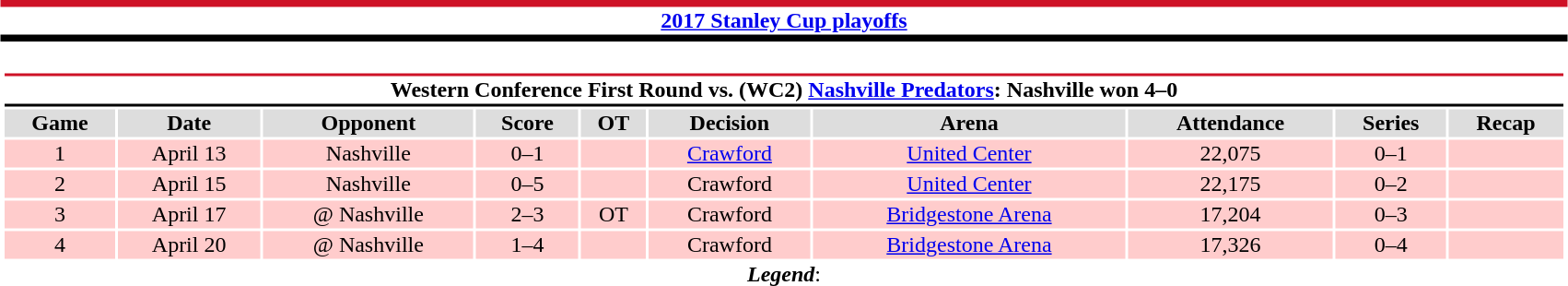<table class="toccolours" width=90% style="clear:both; margin:1.5em auto; text-align:center;">
<tr>
<th colspan=11 style="background:#FFFFFF; border-top:#CE1126 5px solid; border-bottom:#000000 5px solid;"><a href='#'>2017 Stanley Cup playoffs</a></th>
</tr>
<tr>
<td colspan=10><br><table class="toccolours collapsible collapsed" width=100%>
<tr>
<th colspan=10 style="background:#FFFFFF; border-top:#CE1126 2px solid; border-bottom:#000000 2px solid;">Western Conference First Round vs. (WC2) <a href='#'>Nashville Predators</a>: Nashville won 4–0</th>
</tr>
<tr style="background:#ddd;">
<th>Game</th>
<th>Date</th>
<th>Opponent</th>
<th>Score</th>
<th>OT</th>
<th>Decision</th>
<th>Arena</th>
<th>Attendance</th>
<th>Series</th>
<th>Recap</th>
</tr>
<tr style="background:#fcc;">
<td>1</td>
<td>April 13</td>
<td>Nashville</td>
<td>0–1</td>
<td></td>
<td><a href='#'>Crawford</a></td>
<td><a href='#'>United Center</a></td>
<td>22,075</td>
<td>0–1</td>
<td></td>
</tr>
<tr style="background:#fcc;">
<td>2</td>
<td>April 15</td>
<td>Nashville</td>
<td>0–5</td>
<td></td>
<td>Crawford</td>
<td><a href='#'>United Center</a></td>
<td>22,175</td>
<td>0–2</td>
<td></td>
</tr>
<tr style="background:#fcc;">
<td>3</td>
<td>April 17</td>
<td>@ Nashville</td>
<td>2–3</td>
<td>OT</td>
<td>Crawford</td>
<td><a href='#'>Bridgestone Arena</a></td>
<td>17,204</td>
<td>0–3</td>
<td></td>
</tr>
<tr style="background:#fcc;">
<td>4</td>
<td>April 20</td>
<td>@ Nashville</td>
<td>1–4</td>
<td></td>
<td>Crawford</td>
<td><a href='#'>Bridgestone Arena</a></td>
<td>17,326</td>
<td>0–4</td>
<td></td>
</tr>
</table>
<strong><em>Legend</em></strong>:

</td>
</tr>
</table>
